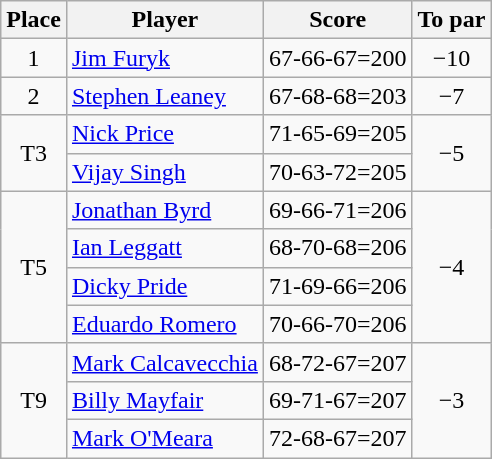<table class="wikitable">
<tr>
<th>Place</th>
<th>Player</th>
<th>Score</th>
<th>To par</th>
</tr>
<tr>
<td align=center>1</td>
<td> <a href='#'>Jim Furyk</a></td>
<td align=center>67-66-67=200</td>
<td align=center>−10</td>
</tr>
<tr>
<td align=center>2</td>
<td> <a href='#'>Stephen Leaney</a></td>
<td align=center>67-68-68=203</td>
<td align=center>−7</td>
</tr>
<tr>
<td rowspan="2" align=center>T3</td>
<td> <a href='#'>Nick Price</a></td>
<td align=center>71-65-69=205</td>
<td rowspan="2" align=center>−5</td>
</tr>
<tr>
<td> <a href='#'>Vijay Singh</a></td>
<td align=center>70-63-72=205</td>
</tr>
<tr>
<td rowspan="4" align=center>T5</td>
<td> <a href='#'>Jonathan Byrd</a></td>
<td align=center>69-66-71=206</td>
<td rowspan="4" align=center>−4</td>
</tr>
<tr>
<td> <a href='#'>Ian Leggatt</a></td>
<td align=center>68-70-68=206</td>
</tr>
<tr>
<td> <a href='#'>Dicky Pride</a></td>
<td align=center>71-69-66=206</td>
</tr>
<tr>
<td> <a href='#'>Eduardo Romero</a></td>
<td align=center>70-66-70=206</td>
</tr>
<tr>
<td rowspan="3" align=center>T9</td>
<td> <a href='#'>Mark Calcavecchia</a></td>
<td align=center>68-72-67=207</td>
<td rowspan="3" align=center>−3</td>
</tr>
<tr>
<td> <a href='#'>Billy Mayfair</a></td>
<td align=center>69-71-67=207</td>
</tr>
<tr>
<td> <a href='#'>Mark O'Meara</a></td>
<td align=center>72-68-67=207</td>
</tr>
</table>
